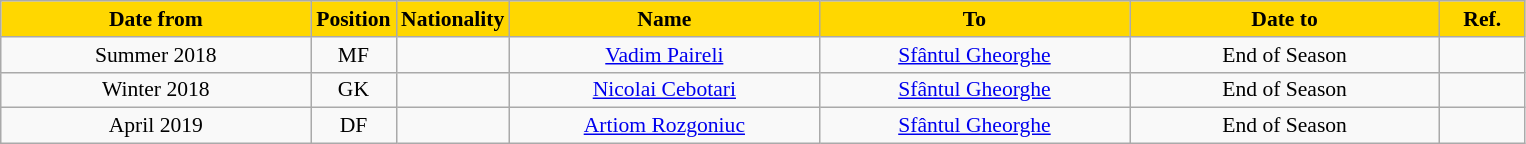<table class="wikitable" style="text-align:center; font-size:90%; ">
<tr>
<th style="background:gold; color:black; width:200px;">Date from</th>
<th style="background:gold; color:black; width:50px;">Position</th>
<th style="background:gold; color:black; width:50px;">Nationality</th>
<th style="background:gold; color:black; width:200px;">Name</th>
<th style="background:gold; color:black; width:200px;">To</th>
<th style="background:gold; color:black; width:200px;">Date to</th>
<th style="background:gold; color:black; width:50px;">Ref.</th>
</tr>
<tr>
<td>Summer 2018</td>
<td>MF</td>
<td></td>
<td><a href='#'>Vadim Paireli</a></td>
<td><a href='#'>Sfântul Gheorghe</a></td>
<td>End of Season</td>
<td></td>
</tr>
<tr>
<td>Winter 2018</td>
<td>GK</td>
<td></td>
<td><a href='#'>Nicolai Cebotari</a></td>
<td><a href='#'>Sfântul Gheorghe</a></td>
<td>End of Season</td>
<td></td>
</tr>
<tr>
<td>April 2019</td>
<td>DF</td>
<td></td>
<td><a href='#'>Artiom Rozgoniuc</a></td>
<td><a href='#'>Sfântul Gheorghe</a></td>
<td>End of Season</td>
<td></td>
</tr>
</table>
